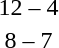<table style="text-align:center">
<tr>
<th width=200></th>
<th width=100></th>
<th width=200></th>
</tr>
<tr>
<td align=right><strong></strong></td>
<td>12 – 4</td>
<td align=left></td>
</tr>
<tr>
<td align=right><strong></strong></td>
<td>8 – 7</td>
<td align=left></td>
</tr>
</table>
